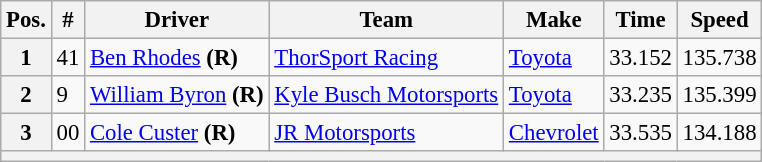<table class="wikitable" style="font-size:95%">
<tr>
<th>Pos.</th>
<th>#</th>
<th>Driver</th>
<th>Team</th>
<th>Make</th>
<th>Time</th>
<th>Speed</th>
</tr>
<tr>
<th>1</th>
<td>41</td>
<td><a href='#'>Ben Rhodes</a> <strong>(R)</strong></td>
<td><a href='#'>ThorSport Racing</a></td>
<td><a href='#'>Toyota</a></td>
<td>33.152</td>
<td>135.738</td>
</tr>
<tr>
<th>2</th>
<td>9</td>
<td><a href='#'>William Byron</a> <strong>(R)</strong></td>
<td><a href='#'>Kyle Busch Motorsports</a></td>
<td><a href='#'>Toyota</a></td>
<td>33.235</td>
<td>135.399</td>
</tr>
<tr>
<th>3</th>
<td>00</td>
<td><a href='#'>Cole Custer</a> <strong>(R)</strong></td>
<td><a href='#'>JR Motorsports</a></td>
<td><a href='#'>Chevrolet</a></td>
<td>33.535</td>
<td>134.188</td>
</tr>
<tr>
<th colspan="7"></th>
</tr>
</table>
